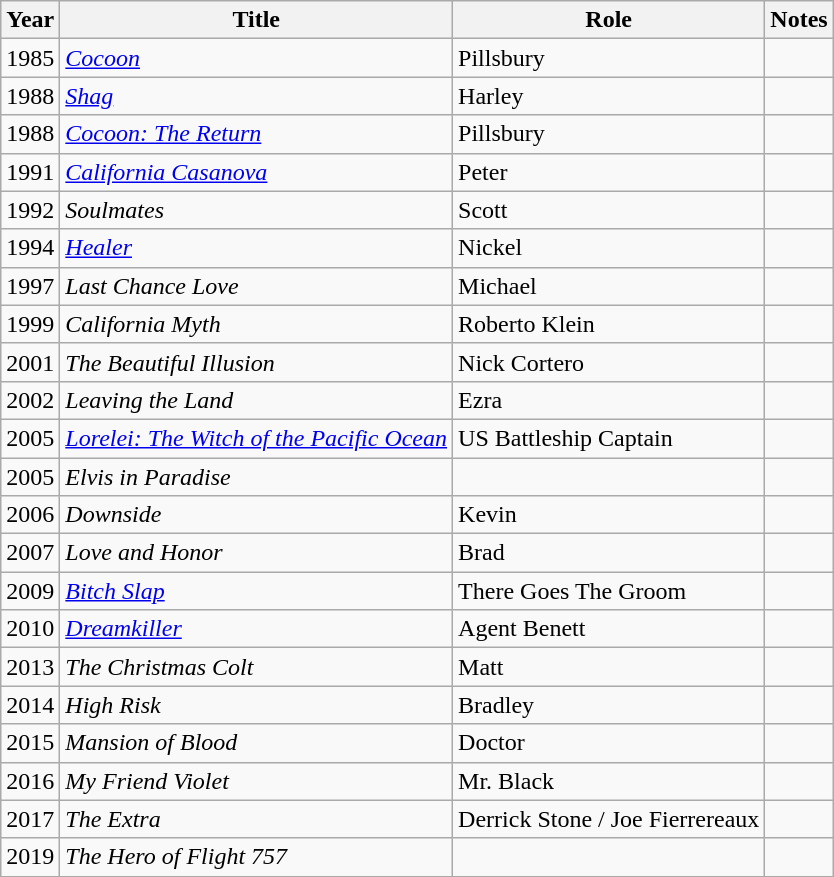<table class="wikitable">
<tr>
<th>Year</th>
<th>Title</th>
<th>Role</th>
<th>Notes</th>
</tr>
<tr>
<td>1985</td>
<td><em><a href='#'>Cocoon</a></em></td>
<td>Pillsbury</td>
<td></td>
</tr>
<tr>
<td>1988</td>
<td><em><a href='#'>Shag</a></em></td>
<td>Harley</td>
<td></td>
</tr>
<tr>
<td>1988</td>
<td><em><a href='#'>Cocoon: The Return</a></em></td>
<td>Pillsbury</td>
<td></td>
</tr>
<tr>
<td>1991</td>
<td><em><a href='#'>California Casanova</a></em></td>
<td>Peter</td>
<td></td>
</tr>
<tr>
<td>1992</td>
<td><em>Soulmates</em></td>
<td>Scott</td>
<td></td>
</tr>
<tr>
<td>1994</td>
<td><em><a href='#'>Healer</a></em></td>
<td>Nickel</td>
<td></td>
</tr>
<tr>
<td>1997</td>
<td><em>Last Chance Love</em></td>
<td>Michael</td>
<td></td>
</tr>
<tr>
<td>1999</td>
<td><em>California Myth</em></td>
<td>Roberto Klein</td>
<td></td>
</tr>
<tr>
<td>2001</td>
<td><em>The Beautiful Illusion</em></td>
<td>Nick Cortero</td>
<td></td>
</tr>
<tr>
<td>2002</td>
<td><em>Leaving the Land</em></td>
<td>Ezra</td>
<td></td>
</tr>
<tr>
<td>2005</td>
<td><em><a href='#'>Lorelei: The Witch of the Pacific Ocean</a></em></td>
<td>US Battleship Captain</td>
<td></td>
</tr>
<tr>
<td>2005</td>
<td><em>Elvis in Paradise</em></td>
<td></td>
<td></td>
</tr>
<tr>
<td>2006</td>
<td><em>Downside</em></td>
<td>Kevin</td>
<td></td>
</tr>
<tr>
<td>2007</td>
<td><em>Love and Honor</em></td>
<td>Brad</td>
<td></td>
</tr>
<tr>
<td>2009</td>
<td><em><a href='#'>Bitch Slap</a></em></td>
<td>There Goes The Groom</td>
<td></td>
</tr>
<tr>
<td>2010</td>
<td><em><a href='#'>Dreamkiller</a></em></td>
<td>Agent Benett</td>
<td></td>
</tr>
<tr>
<td>2013</td>
<td><em>The Christmas Colt</em></td>
<td>Matt</td>
<td></td>
</tr>
<tr>
<td>2014</td>
<td><em>High Risk</em></td>
<td>Bradley</td>
<td></td>
</tr>
<tr>
<td>2015</td>
<td><em>Mansion of Blood</em></td>
<td>Doctor</td>
<td></td>
</tr>
<tr>
<td>2016</td>
<td><em>My Friend Violet</em></td>
<td>Mr. Black</td>
<td></td>
</tr>
<tr>
<td>2017</td>
<td><em>The Extra</em></td>
<td>Derrick Stone / Joe Fierrereaux</td>
<td></td>
</tr>
<tr>
<td>2019</td>
<td><em>The Hero of Flight 757</em></td>
<td></td>
<td></td>
</tr>
</table>
